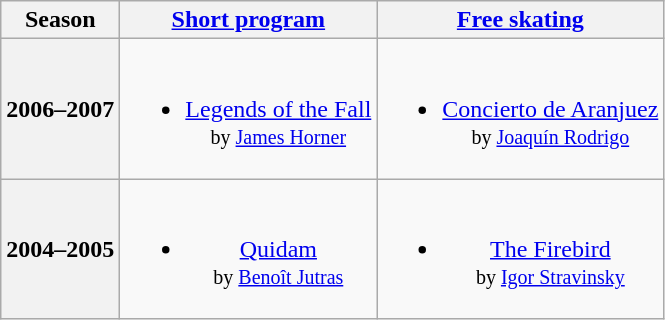<table class=wikitable style=text-align:center>
<tr>
<th>Season</th>
<th><a href='#'>Short program</a></th>
<th><a href='#'>Free skating</a></th>
</tr>
<tr>
<th>2006–2007 <br> </th>
<td><br><ul><li><a href='#'>Legends of the Fall</a> <br><small> by <a href='#'>James Horner</a> </small></li></ul></td>
<td><br><ul><li><a href='#'>Concierto de Aranjuez</a> <br><small> by <a href='#'>Joaquín Rodrigo</a> </small></li></ul></td>
</tr>
<tr>
<th>2004–2005 <br> </th>
<td><br><ul><li><a href='#'>Quidam</a> <br><small> by <a href='#'>Benoît Jutras</a> </small></li></ul></td>
<td><br><ul><li><a href='#'>The Firebird</a> <br><small> by <a href='#'>Igor Stravinsky</a> </small></li></ul></td>
</tr>
</table>
